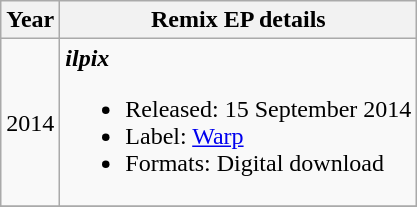<table class="wikitable" style="text-align:center;">
<tr>
<th>Year</th>
<th>Remix EP details</th>
</tr>
<tr>
<td rowspan="1">2014</td>
<td align="left"><strong><em>ilpix</em></strong><br><ul><li>Released: 15 September 2014</li><li>Label: <a href='#'>Warp</a></li><li>Formats: Digital download</li></ul></td>
</tr>
<tr>
</tr>
</table>
